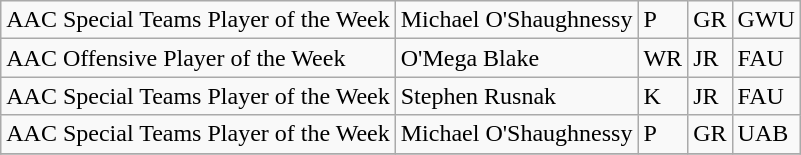<table class="wikitable">
<tr>
<td>AAC Special Teams Player of the Week</td>
<td>Michael O'Shaughnessy</td>
<td>P</td>
<td>GR</td>
<td>GWU</td>
</tr>
<tr>
<td>AAC Offensive Player of the Week</td>
<td>O'Mega Blake</td>
<td>WR</td>
<td>JR</td>
<td>FAU</td>
</tr>
<tr>
<td>AAC Special Teams Player of the Week</td>
<td>Stephen Rusnak</td>
<td>K</td>
<td>JR</td>
<td>FAU</td>
</tr>
<tr>
<td>AAC Special Teams Player of the Week</td>
<td>Michael O'Shaughnessy</td>
<td>P</td>
<td>GR</td>
<td>UAB</td>
</tr>
<tr>
</tr>
</table>
